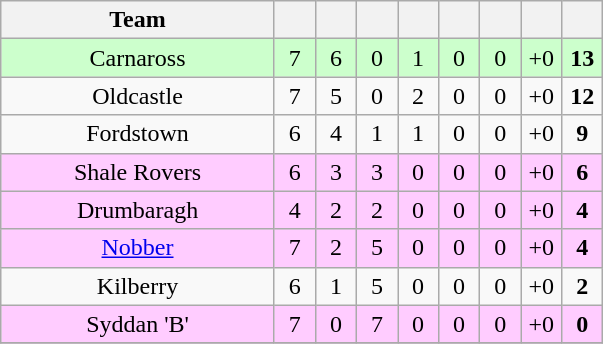<table class="wikitable" style="text-align:center">
<tr>
<th width="175">Team</th>
<th width="20"></th>
<th width="20"></th>
<th width="20"></th>
<th width="20"></th>
<th width="20"></th>
<th width="20"></th>
<th width="20"></th>
<th width="20"></th>
</tr>
<tr style="background:#cfc;">
<td>Carnaross</td>
<td>7</td>
<td>6</td>
<td>0</td>
<td>1</td>
<td>0</td>
<td>0</td>
<td>+0</td>
<td><strong>13</strong></td>
</tr>
<tr>
<td>Oldcastle</td>
<td>7</td>
<td>5</td>
<td>0</td>
<td>2</td>
<td>0</td>
<td>0</td>
<td>+0</td>
<td><strong>12</strong></td>
</tr>
<tr>
<td>Fordstown</td>
<td>6</td>
<td>4</td>
<td>1</td>
<td>1</td>
<td>0</td>
<td>0</td>
<td>+0</td>
<td><strong>9</strong></td>
</tr>
<tr style="background:#fcf;">
<td>Shale Rovers</td>
<td>6</td>
<td>3</td>
<td>3</td>
<td>0</td>
<td>0</td>
<td>0</td>
<td>+0</td>
<td><strong>6</strong></td>
</tr>
<tr style="background:#fcf;">
<td>Drumbaragh</td>
<td>4</td>
<td>2</td>
<td>2</td>
<td>0</td>
<td>0</td>
<td>0</td>
<td>+0</td>
<td><strong>4</strong></td>
</tr>
<tr style="background:#fcf;">
<td><a href='#'>Nobber</a></td>
<td>7</td>
<td>2</td>
<td>5</td>
<td>0</td>
<td>0</td>
<td>0</td>
<td>+0</td>
<td><strong>4</strong></td>
</tr>
<tr>
<td>Kilberry</td>
<td>6</td>
<td>1</td>
<td>5</td>
<td>0</td>
<td>0</td>
<td>0</td>
<td>+0</td>
<td><strong>2</strong></td>
</tr>
<tr style="background:#fcf;">
<td>Syddan 'B'</td>
<td>7</td>
<td>0</td>
<td>7</td>
<td>0</td>
<td>0</td>
<td>0</td>
<td>+0</td>
<td><strong>0</strong></td>
</tr>
<tr>
</tr>
</table>
